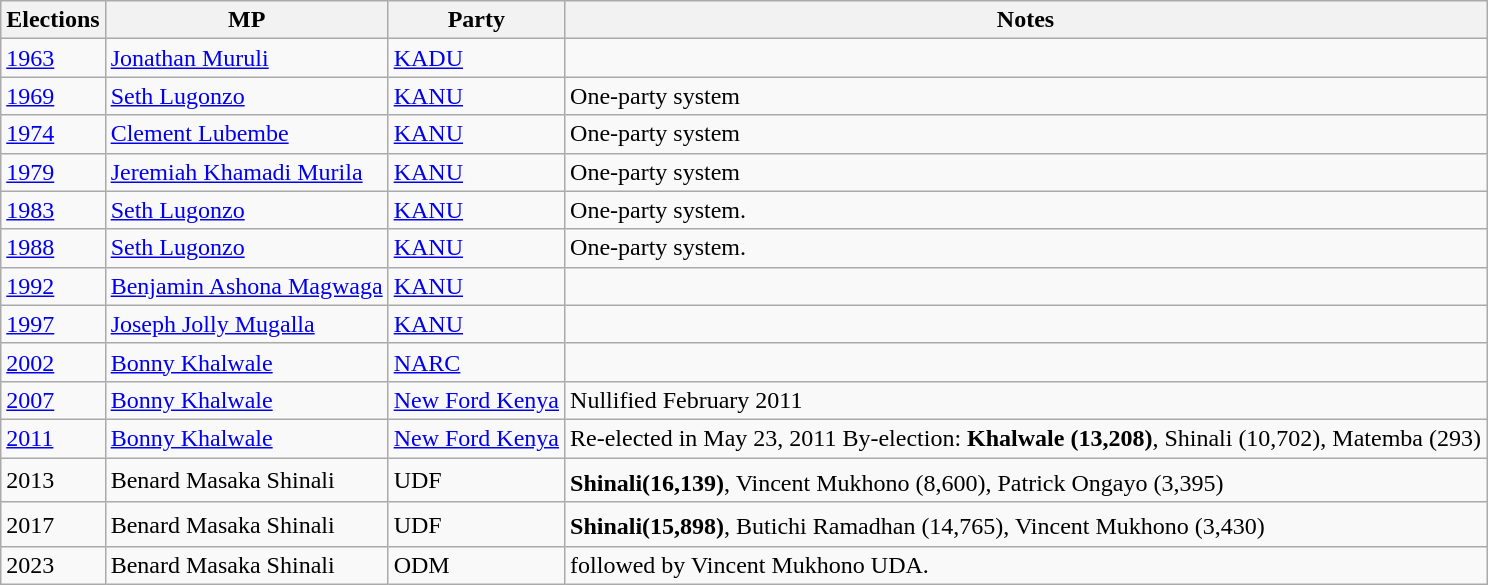<table class="wikitable">
<tr>
<th>Elections</th>
<th>MP</th>
<th>Party</th>
<th>Notes</th>
</tr>
<tr>
<td><a href='#'>1963</a></td>
<td><a href='#'>Jonathan Muruli</a></td>
<td><a href='#'>KADU</a></td>
<td></td>
</tr>
<tr>
<td><a href='#'>1969</a></td>
<td><a href='#'>Seth Lugonzo</a></td>
<td><a href='#'>KANU</a></td>
<td>One-party system</td>
</tr>
<tr>
<td><a href='#'>1974</a></td>
<td><a href='#'>Clement Lubembe</a></td>
<td><a href='#'>KANU</a></td>
<td>One-party system</td>
</tr>
<tr>
<td><a href='#'>1979</a></td>
<td><a href='#'>Jeremiah Khamadi Murila</a></td>
<td><a href='#'>KANU</a></td>
<td>One-party system</td>
</tr>
<tr>
<td><a href='#'>1983</a></td>
<td><a href='#'>Seth Lugonzo</a></td>
<td><a href='#'>KANU</a></td>
<td>One-party system.</td>
</tr>
<tr>
<td><a href='#'>1988</a></td>
<td><a href='#'>Seth Lugonzo</a></td>
<td><a href='#'>KANU</a></td>
<td>One-party system.</td>
</tr>
<tr>
<td><a href='#'>1992</a></td>
<td><a href='#'>Benjamin Ashona Magwaga</a></td>
<td><a href='#'>KANU</a></td>
<td></td>
</tr>
<tr>
<td><a href='#'>1997</a></td>
<td><a href='#'>Joseph Jolly Mugalla</a></td>
<td><a href='#'>KANU</a></td>
<td></td>
</tr>
<tr>
<td><a href='#'>2002</a></td>
<td><a href='#'>Bonny Khalwale</a></td>
<td><a href='#'>NARC</a></td>
<td></td>
</tr>
<tr>
<td><a href='#'>2007</a></td>
<td><a href='#'>Bonny Khalwale</a></td>
<td><a href='#'>New Ford Kenya</a></td>
<td>Nullified February 2011</td>
</tr>
<tr>
<td><a href='#'>2011</a></td>
<td><a href='#'>Bonny Khalwale</a></td>
<td><a href='#'>New Ford Kenya</a></td>
<td>Re-elected in May 23, 2011 By-election: <strong>Khalwale (13,208)</strong>, Shinali (10,702), Matemba (293)</td>
</tr>
<tr>
<td>2013</td>
<td>Benard Masaka Shinali</td>
<td>UDF</td>
<td><strong>Shinali(16,139)</strong>, Vincent Mukhono (8,600), Patrick Ongayo (3,395) <sup></sup></td>
</tr>
<tr>
<td>2017</td>
<td>Benard Masaka Shinali</td>
<td>UDF</td>
<td><strong>Shinali(15,898)</strong>, Butichi Ramadhan (14,765), Vincent Mukhono (3,430) <sup></sup></td>
</tr>
<tr>
<td>2023</td>
<td>Benard Masaka Shinali</td>
<td>ODM</td>
<td>followed  by Vincent Mukhono UDA.</td>
</tr>
</table>
